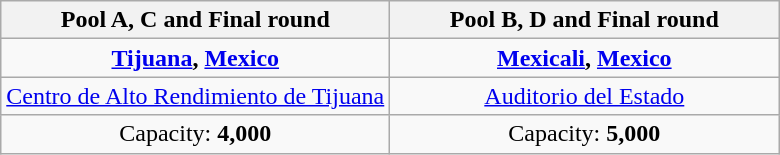<table class=wikitable style=text-align:center>
<tr>
<th width=50%>Pool A, C and Final round</th>
<th width=50%>Pool B, D and Final round</th>
</tr>
<tr>
<td> <strong><a href='#'>Tijuana</a>, <a href='#'>Mexico</a></strong></td>
<td> <strong><a href='#'>Mexicali</a>, <a href='#'>Mexico</a></strong></td>
</tr>
<tr>
<td><a href='#'>Centro de Alto Rendimiento de Tijuana</a></td>
<td><a href='#'>Auditorio del Estado</a></td>
</tr>
<tr>
<td>Capacity: <strong>4,000</strong></td>
<td>Capacity: <strong>5,000</strong></td>
</tr>
</table>
